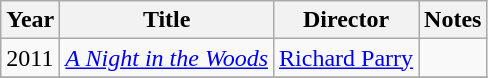<table class="wikitable">
<tr>
<th>Year</th>
<th>Title</th>
<th>Director</th>
<th>Notes</th>
</tr>
<tr>
<td>2011</td>
<td><em><a href='#'>A Night in the Woods</a></em></td>
<td><a href='#'>Richard Parry</a></td>
<td></td>
</tr>
<tr>
</tr>
</table>
